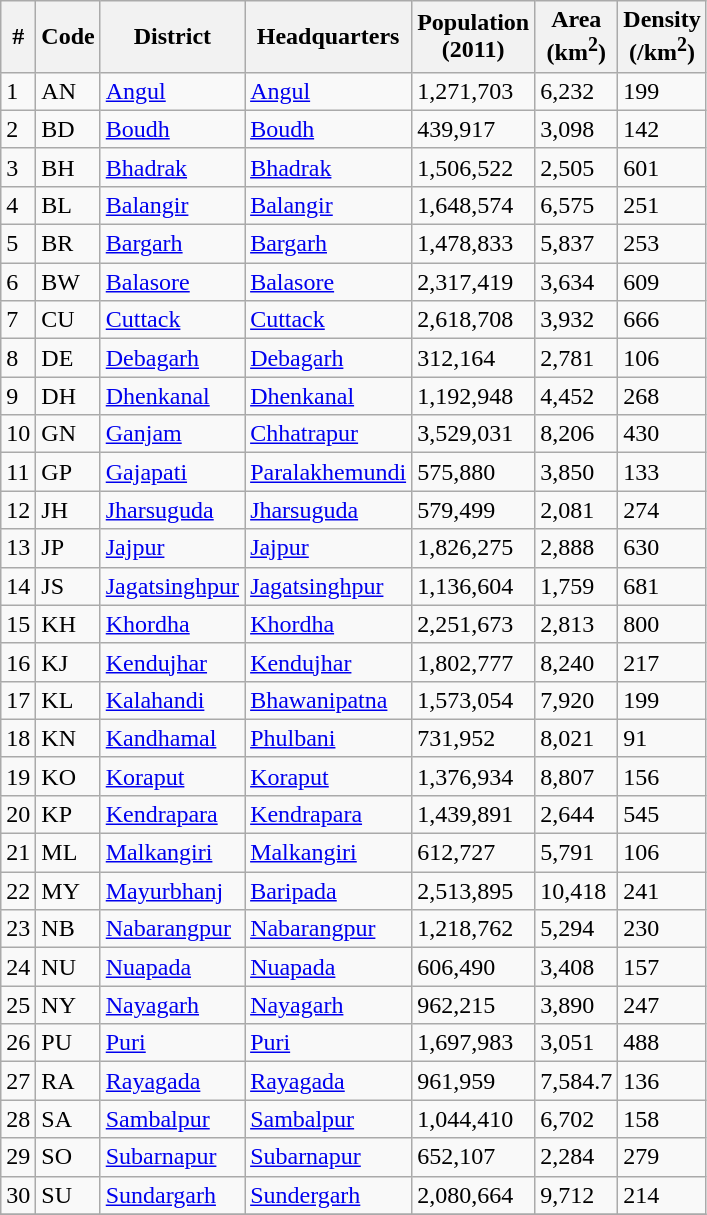<table class="wikitable sortable">
<tr>
<th>#</th>
<th>Code</th>
<th>District</th>
<th>Headquarters</th>
<th>Population <br>(2011)</th>
<th>Area <br>(km<sup>2</sup>)</th>
<th>Density <br>(/km<sup>2</sup>)</th>
</tr>
<tr>
<td>1</td>
<td>AN</td>
<td><a href='#'>Angul</a></td>
<td><a href='#'>Angul</a></td>
<td> 1,271,703</td>
<td> 6,232</td>
<td> 199</td>
</tr>
<tr>
<td>2</td>
<td>BD</td>
<td><a href='#'>Boudh</a></td>
<td><a href='#'>Boudh</a></td>
<td> 439,917</td>
<td> 3,098</td>
<td> 142</td>
</tr>
<tr>
<td>3</td>
<td>BH</td>
<td><a href='#'>Bhadrak</a></td>
<td><a href='#'>Bhadrak</a></td>
<td> 1,506,522</td>
<td> 2,505</td>
<td> 601</td>
</tr>
<tr>
<td>4</td>
<td>BL</td>
<td><a href='#'>Balangir</a></td>
<td><a href='#'>Balangir</a></td>
<td> 1,648,574</td>
<td> 6,575</td>
<td> 251</td>
</tr>
<tr>
<td>5</td>
<td>BR</td>
<td><a href='#'>Bargarh</a></td>
<td><a href='#'>Bargarh</a></td>
<td> 1,478,833</td>
<td> 5,837</td>
<td> 253</td>
</tr>
<tr>
<td>6</td>
<td>BW</td>
<td><a href='#'>Balasore</a></td>
<td><a href='#'>Balasore</a></td>
<td> 2,317,419</td>
<td> 3,634</td>
<td> 609</td>
</tr>
<tr>
<td>7</td>
<td>CU</td>
<td><a href='#'>Cuttack</a></td>
<td><a href='#'>Cuttack</a></td>
<td> 2,618,708</td>
<td> 3,932</td>
<td> 666</td>
</tr>
<tr>
<td>8</td>
<td>DE</td>
<td><a href='#'>Debagarh</a></td>
<td><a href='#'>Debagarh</a></td>
<td> 312,164</td>
<td> 2,781</td>
<td> 106</td>
</tr>
<tr>
<td>9</td>
<td>DH</td>
<td><a href='#'>Dhenkanal</a></td>
<td><a href='#'>Dhenkanal</a></td>
<td> 1,192,948</td>
<td> 4,452</td>
<td> 268</td>
</tr>
<tr>
<td>10</td>
<td>GN</td>
<td><a href='#'>Ganjam</a></td>
<td><a href='#'>Chhatrapur</a></td>
<td> 3,529,031</td>
<td> 8,206</td>
<td> 430</td>
</tr>
<tr>
<td>11</td>
<td>GP</td>
<td><a href='#'>Gajapati</a></td>
<td><a href='#'>Paralakhemundi</a></td>
<td> 575,880</td>
<td> 3,850</td>
<td> 133</td>
</tr>
<tr>
<td>12</td>
<td>JH</td>
<td><a href='#'>Jharsuguda</a></td>
<td><a href='#'>Jharsuguda</a></td>
<td> 579,499</td>
<td> 2,081</td>
<td> 274</td>
</tr>
<tr>
<td>13</td>
<td>JP</td>
<td><a href='#'>Jajpur</a></td>
<td><a href='#'>Jajpur</a></td>
<td> 1,826,275</td>
<td> 2,888</td>
<td> 630</td>
</tr>
<tr>
<td>14</td>
<td>JS</td>
<td><a href='#'>Jagatsinghpur</a></td>
<td><a href='#'>Jagatsinghpur</a></td>
<td> 1,136,604</td>
<td> 1,759</td>
<td> 681</td>
</tr>
<tr>
<td>15</td>
<td>KH</td>
<td><a href='#'>Khordha</a></td>
<td><a href='#'>Khordha</a></td>
<td> 2,251,673</td>
<td> 2,813</td>
<td> 800</td>
</tr>
<tr>
<td>16</td>
<td>KJ</td>
<td><a href='#'>Kendujhar</a></td>
<td><a href='#'>Kendujhar</a></td>
<td> 1,802,777</td>
<td> 8,240</td>
<td> 217</td>
</tr>
<tr>
<td>17</td>
<td>KL</td>
<td><a href='#'>Kalahandi</a></td>
<td><a href='#'>Bhawanipatna</a></td>
<td> 1,573,054</td>
<td> 7,920</td>
<td> 199</td>
</tr>
<tr>
<td>18</td>
<td>KN</td>
<td><a href='#'>Kandhamal</a></td>
<td><a href='#'>Phulbani</a></td>
<td> 731,952</td>
<td> 8,021</td>
<td> 91</td>
</tr>
<tr>
<td>19</td>
<td>KO</td>
<td><a href='#'>Koraput</a></td>
<td><a href='#'>Koraput</a></td>
<td> 1,376,934</td>
<td> 8,807</td>
<td> 156</td>
</tr>
<tr>
<td>20</td>
<td>KP</td>
<td><a href='#'>Kendrapara</a></td>
<td><a href='#'>Kendrapara</a></td>
<td> 1,439,891</td>
<td> 2,644</td>
<td> 545</td>
</tr>
<tr>
<td>21</td>
<td>ML</td>
<td><a href='#'>Malkangiri</a></td>
<td><a href='#'>Malkangiri</a></td>
<td> 612,727</td>
<td> 5,791</td>
<td> 106</td>
</tr>
<tr>
<td>22</td>
<td>MY</td>
<td><a href='#'>Mayurbhanj</a></td>
<td><a href='#'>Baripada</a></td>
<td> 2,513,895</td>
<td> 10,418</td>
<td> 241</td>
</tr>
<tr>
<td>23</td>
<td>NB</td>
<td><a href='#'>Nabarangpur</a></td>
<td><a href='#'>Nabarangpur</a></td>
<td> 1,218,762</td>
<td> 5,294</td>
<td> 230</td>
</tr>
<tr>
<td>24</td>
<td>NU</td>
<td><a href='#'>Nuapada</a></td>
<td><a href='#'>Nuapada</a></td>
<td> 606,490</td>
<td> 3,408</td>
<td> 157</td>
</tr>
<tr>
<td>25</td>
<td>NY</td>
<td><a href='#'>Nayagarh</a></td>
<td><a href='#'>Nayagarh</a></td>
<td> 962,215</td>
<td> 3,890</td>
<td> 247</td>
</tr>
<tr>
<td>26</td>
<td>PU</td>
<td><a href='#'>Puri</a></td>
<td><a href='#'>Puri</a></td>
<td> 1,697,983</td>
<td> 3,051</td>
<td> 488</td>
</tr>
<tr>
<td>27</td>
<td>RA</td>
<td><a href='#'>Rayagada</a></td>
<td><a href='#'>Rayagada</a></td>
<td> 961,959</td>
<td> 7,584.7</td>
<td> 136</td>
</tr>
<tr>
<td>28</td>
<td>SA</td>
<td><a href='#'>Sambalpur</a></td>
<td><a href='#'>Sambalpur</a></td>
<td> 1,044,410</td>
<td> 6,702</td>
<td> 158</td>
</tr>
<tr>
<td>29</td>
<td>SO</td>
<td><a href='#'>Subarnapur</a></td>
<td><a href='#'>Subarnapur</a></td>
<td> 652,107</td>
<td> 2,284</td>
<td> 279</td>
</tr>
<tr>
<td>30</td>
<td>SU</td>
<td><a href='#'>Sundargarh</a></td>
<td><a href='#'>Sundergarh</a></td>
<td> 2,080,664</td>
<td> 9,712</td>
<td> 214</td>
</tr>
<tr>
</tr>
</table>
